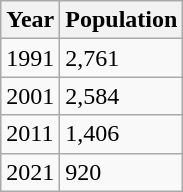<table class=wikitable>
<tr>
<th>Year</th>
<th>Population</th>
</tr>
<tr>
<td>1991</td>
<td>2,761</td>
</tr>
<tr>
<td>2001</td>
<td>2,584</td>
</tr>
<tr>
<td>2011</td>
<td>1,406</td>
</tr>
<tr>
<td>2021</td>
<td>920</td>
</tr>
</table>
